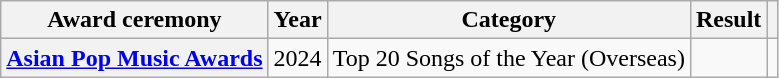<table class="wikitable plainrowheaders sortable">
<tr>
<th scope="col">Award ceremony</th>
<th scope="col">Year</th>
<th scope="col">Category</th>
<th scope="col">Result</th>
<th scope="col" class="unsortable"></th>
</tr>
<tr>
<th scope="row"><a href='#'>Asian Pop Music Awards</a></th>
<td style="text-align:center">2024</td>
<td>Top 20 Songs of the Year (Overseas)</td>
<td></td>
<td style="text-align:center"></td>
</tr>
</table>
